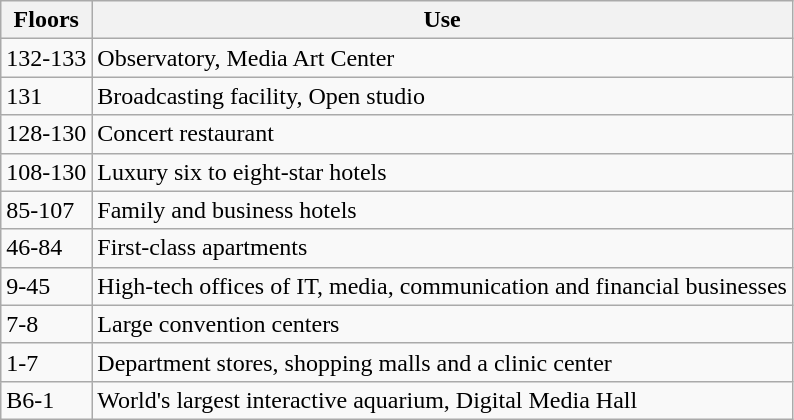<table class="wikitable">
<tr>
<th>Floors</th>
<th>Use</th>
</tr>
<tr>
<td>132-133</td>
<td>Observatory, Media Art Center</td>
</tr>
<tr>
<td>131</td>
<td>Broadcasting facility, Open studio</td>
</tr>
<tr>
<td>128-130</td>
<td>Concert restaurant</td>
</tr>
<tr>
<td>108-130</td>
<td>Luxury six to eight-star hotels</td>
</tr>
<tr>
<td>85-107</td>
<td>Family and business hotels</td>
</tr>
<tr>
<td>46-84</td>
<td>First-class apartments</td>
</tr>
<tr>
<td>9-45</td>
<td>High-tech offices of IT, media, communication and financial businesses</td>
</tr>
<tr>
<td>7-8</td>
<td>Large convention centers</td>
</tr>
<tr>
<td>1-7</td>
<td>Department stores, shopping malls and a clinic center</td>
</tr>
<tr>
<td>B6-1</td>
<td>World's largest interactive aquarium, Digital Media Hall</td>
</tr>
</table>
